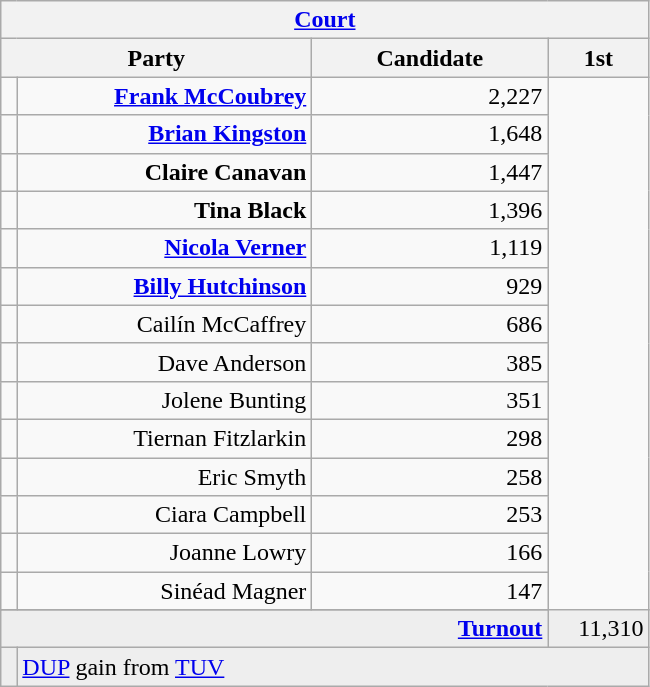<table class="wikitable">
<tr>
<th colspan="4" align="center"><a href='#'>Court</a></th>
</tr>
<tr>
<th colspan="2" align="center" width=200>Party</th>
<th width=150>Candidate</th>
<th width=60>1st </th>
</tr>
<tr>
<td></td>
<td align="right"><strong><a href='#'>Frank McCoubrey</a></strong></td>
<td align="right">2,227</td>
</tr>
<tr>
<td></td>
<td align="right"><strong><a href='#'>Brian Kingston</a></strong></td>
<td align="right">1,648</td>
</tr>
<tr>
<td></td>
<td align="right"><strong>Claire Canavan</strong></td>
<td align="right">1,447</td>
</tr>
<tr>
<td></td>
<td align="right"><strong>Tina Black</strong></td>
<td align="right">1,396</td>
</tr>
<tr>
<td></td>
<td align="right"><strong><a href='#'>Nicola Verner</a></strong></td>
<td align="right">1,119</td>
</tr>
<tr>
<td></td>
<td align="right"><strong><a href='#'>Billy Hutchinson</a></strong></td>
<td align="right">929</td>
</tr>
<tr>
<td></td>
<td align="right">Cailín McCaffrey</td>
<td align="right">686</td>
</tr>
<tr>
<td></td>
<td align="right">Dave Anderson</td>
<td align="right">385</td>
</tr>
<tr>
<td></td>
<td align="right">Jolene Bunting</td>
<td align="right">351</td>
</tr>
<tr>
<td></td>
<td align="right">Tiernan Fitzlarkin</td>
<td align="right">298</td>
</tr>
<tr>
<td></td>
<td align="right">Eric Smyth</td>
<td align="right">258</td>
</tr>
<tr>
<td></td>
<td align="right">Ciara Campbell</td>
<td align="right">253</td>
</tr>
<tr>
<td></td>
<td align="right">Joanne Lowry</td>
<td align="right">166</td>
</tr>
<tr>
<td></td>
<td align="right">Sinéad Magner</td>
<td align="right">147</td>
</tr>
<tr>
</tr>
<tr bgcolor="EEEEEE">
<td colspan=3 align="right"><strong><a href='#'>Turnout</a></strong></td>
<td align="right">11,310</td>
</tr>
<tr bgcolor="EEEEEE">
<td bgcolor=></td>
<td colspan=4 bgcolor="EEEEEE"><a href='#'>DUP</a> gain from <a href='#'>TUV</a></td>
</tr>
</table>
